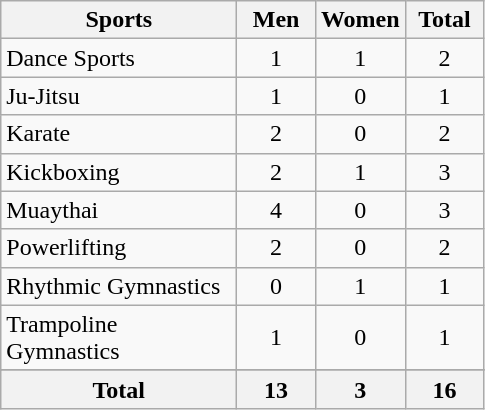<table class="wikitable sortable" style="text-align:center;">
<tr>
<th width=150>Sports</th>
<th width=45>Men</th>
<th width=45>Women</th>
<th width=45>Total</th>
</tr>
<tr>
<td align=left>Dance Sports</td>
<td>1</td>
<td>1</td>
<td>2</td>
</tr>
<tr>
<td align=left>Ju-Jitsu</td>
<td>1</td>
<td>0</td>
<td>1</td>
</tr>
<tr>
<td align=left>Karate</td>
<td>2</td>
<td>0</td>
<td>2</td>
</tr>
<tr>
<td align=left>Kickboxing</td>
<td>2</td>
<td>1</td>
<td>3</td>
</tr>
<tr>
<td align=left>Muaythai</td>
<td>4</td>
<td>0</td>
<td>3</td>
</tr>
<tr>
<td align=left>Powerlifting</td>
<td>2</td>
<td>0</td>
<td>2</td>
</tr>
<tr>
<td align=left>Rhythmic Gymnastics</td>
<td>0</td>
<td>1</td>
<td>1</td>
</tr>
<tr>
<td align=left>Trampoline Gymnastics</td>
<td>1</td>
<td>0</td>
<td>1</td>
</tr>
<tr>
</tr>
<tr class="sortbottom">
<th>Total</th>
<th>13</th>
<th>3</th>
<th>16</th>
</tr>
</table>
